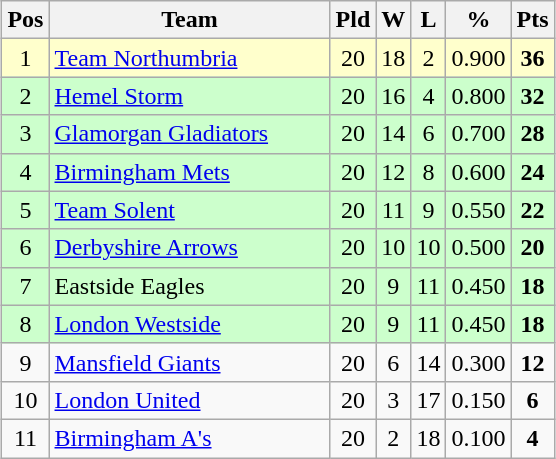<table class="wikitable" style="margin:1em auto; text-align: center;">
<tr>
<th>Pos</th>
<th scope="col" style="width: 180px;">Team</th>
<th>Pld</th>
<th>W</th>
<th>L</th>
<th>%</th>
<th>Pts</th>
</tr>
<tr style="background: #ffffcc;">
<td>1</td>
<td style="text-align:left;"><a href='#'>Team Northumbria</a></td>
<td>20</td>
<td>18</td>
<td>2</td>
<td>0.900</td>
<td><strong>36</strong></td>
</tr>
<tr style="background: #ccffcc;">
<td>2</td>
<td style="text-align:left;"><a href='#'>Hemel Storm</a></td>
<td>20</td>
<td>16</td>
<td>4</td>
<td>0.800</td>
<td><strong>32</strong></td>
</tr>
<tr style="background: #ccffcc;">
<td>3</td>
<td style="text-align:left;"><a href='#'>Glamorgan Gladiators</a></td>
<td>20</td>
<td>14</td>
<td>6</td>
<td>0.700</td>
<td><strong>28</strong></td>
</tr>
<tr style="background: #ccffcc;">
<td>4</td>
<td style="text-align:left;"><a href='#'>Birmingham Mets</a></td>
<td>20</td>
<td>12</td>
<td>8</td>
<td>0.600</td>
<td><strong>24</strong></td>
</tr>
<tr style="background: #ccffcc;">
<td>5</td>
<td style="text-align:left;"><a href='#'>Team Solent</a></td>
<td>20</td>
<td>11</td>
<td>9</td>
<td>0.550</td>
<td><strong>22</strong></td>
</tr>
<tr style="background: #ccffcc;">
<td>6</td>
<td style="text-align:left;"><a href='#'>Derbyshire Arrows</a></td>
<td>20</td>
<td>10</td>
<td>10</td>
<td>0.500</td>
<td><strong>20</strong></td>
</tr>
<tr style="background: #ccffcc;">
<td>7</td>
<td style="text-align:left;">Eastside Eagles</td>
<td>20</td>
<td>9</td>
<td>11</td>
<td>0.450</td>
<td><strong>18</strong></td>
</tr>
<tr style="background: #ccffcc;">
<td>8</td>
<td style="text-align:left;"><a href='#'>London Westside</a></td>
<td>20</td>
<td>9</td>
<td>11</td>
<td>0.450</td>
<td><strong>18</strong></td>
</tr>
<tr>
<td>9</td>
<td style="text-align:left;"><a href='#'>Mansfield Giants</a></td>
<td>20</td>
<td>6</td>
<td>14</td>
<td>0.300</td>
<td><strong>12</strong></td>
</tr>
<tr>
<td>10</td>
<td style="text-align:left;"><a href='#'>London United</a></td>
<td>20</td>
<td>3</td>
<td>17</td>
<td>0.150</td>
<td><strong>6</strong></td>
</tr>
<tr>
<td>11</td>
<td style="text-align:left;"><a href='#'>Birmingham A's</a></td>
<td>20</td>
<td>2</td>
<td>18</td>
<td>0.100</td>
<td><strong>4</strong></td>
</tr>
</table>
